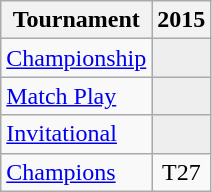<table class="wikitable" style="text-align:center;">
<tr>
<th>Tournament</th>
<th>2015</th>
</tr>
<tr>
<td align="left"><a href='#'>Championship</a></td>
<td style="background:#eeeeee;"></td>
</tr>
<tr>
<td align="left"><a href='#'>Match Play</a></td>
<td style="background:#eeeeee;"></td>
</tr>
<tr>
<td align="left"><a href='#'>Invitational</a></td>
<td style="background:#eeeeee;"></td>
</tr>
<tr>
<td align="left"><a href='#'>Champions</a></td>
<td>T27</td>
</tr>
</table>
